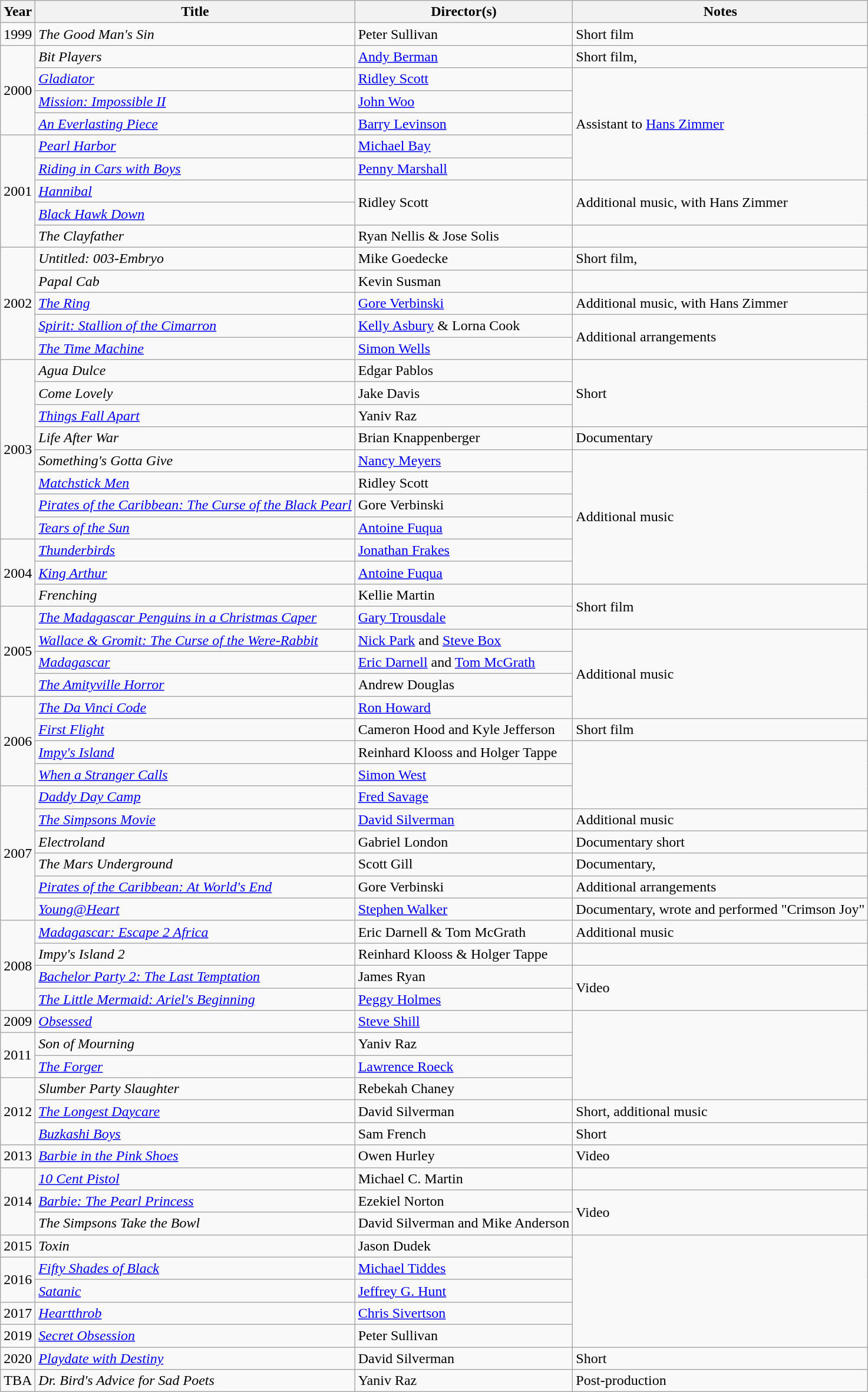<table class="wikitable sortable" width="auto">
<tr>
<th>Year</th>
<th>Title</th>
<th>Director(s)</th>
<th>Notes</th>
</tr>
<tr>
<td>1999</td>
<td><em>The Good Man's Sin</em></td>
<td>Peter Sullivan</td>
<td>Short film</td>
</tr>
<tr>
<td rowspan="4">2000</td>
<td><em>Bit Players</em></td>
<td><a href='#'>Andy Berman</a></td>
<td>Short film, </td>
</tr>
<tr>
<td><em><a href='#'>Gladiator</a></em></td>
<td><a href='#'>Ridley Scott</a></td>
<td rowspan="5">Assistant to <a href='#'>Hans Zimmer</a></td>
</tr>
<tr>
<td><em><a href='#'>Mission: Impossible II</a></em></td>
<td><a href='#'>John Woo</a></td>
</tr>
<tr>
<td><em><a href='#'>An Everlasting Piece</a></em></td>
<td><a href='#'>Barry Levinson</a></td>
</tr>
<tr>
<td rowspan="5">2001</td>
<td><em><a href='#'>Pearl Harbor</a></em></td>
<td><a href='#'>Michael Bay</a></td>
</tr>
<tr>
<td><em><a href='#'>Riding in Cars with Boys</a></em></td>
<td><a href='#'>Penny Marshall</a></td>
</tr>
<tr>
<td><em><a href='#'>Hannibal</a></em></td>
<td rowspan="2">Ridley Scott</td>
<td rowspan="2">Additional music, with Hans Zimmer</td>
</tr>
<tr>
<td><em><a href='#'>Black Hawk Down</a></em></td>
</tr>
<tr>
<td><em>The Clayfather</em></td>
<td>Ryan Nellis & Jose Solis</td>
<td></td>
</tr>
<tr>
<td rowspan="5">2002</td>
<td><em>Untitled: 003-Embryo</em></td>
<td>Mike Goedecke</td>
<td>Short film, </td>
</tr>
<tr>
<td><em>Papal Cab</em></td>
<td>Kevin Susman</td>
<td></td>
</tr>
<tr>
<td><em><a href='#'>The Ring</a></em></td>
<td><a href='#'>Gore Verbinski</a></td>
<td>Additional music, with Hans Zimmer</td>
</tr>
<tr>
<td><em><a href='#'>Spirit: Stallion of the Cimarron</a></em></td>
<td><a href='#'>Kelly Asbury</a> & Lorna Cook</td>
<td rowspan="2">Additional arrangements</td>
</tr>
<tr>
<td><em><a href='#'>The Time Machine</a></em></td>
<td><a href='#'>Simon Wells</a></td>
</tr>
<tr>
<td rowspan="8">2003</td>
<td><em>Agua Dulce</em></td>
<td>Edgar Pablos</td>
<td rowspan="3">Short</td>
</tr>
<tr>
<td><em>Come Lovely</em></td>
<td>Jake Davis</td>
</tr>
<tr>
<td><em><a href='#'>Things Fall Apart</a></em></td>
<td>Yaniv Raz</td>
</tr>
<tr>
<td><em>Life After War</em></td>
<td>Brian Knappenberger</td>
<td>Documentary</td>
</tr>
<tr>
<td><em>Something's Gotta Give</em></td>
<td><a href='#'>Nancy Meyers</a></td>
<td rowspan="6">Additional music</td>
</tr>
<tr>
<td><em><a href='#'>Matchstick Men</a></em></td>
<td>Ridley Scott</td>
</tr>
<tr>
<td><em><a href='#'>Pirates of the Caribbean: The Curse of the Black Pearl</a></em></td>
<td>Gore Verbinski</td>
</tr>
<tr>
<td><em><a href='#'>Tears of the Sun</a></em></td>
<td><a href='#'>Antoine Fuqua</a></td>
</tr>
<tr>
<td rowspan="3">2004</td>
<td><em><a href='#'>Thunderbirds</a></em></td>
<td><a href='#'>Jonathan Frakes</a></td>
</tr>
<tr>
<td><em><a href='#'>King Arthur</a></em></td>
<td><a href='#'>Antoine Fuqua</a></td>
</tr>
<tr>
<td><em>Frenching</em></td>
<td>Kellie Martin</td>
<td rowspan="2">Short film</td>
</tr>
<tr>
<td rowspan="4">2005</td>
<td><em><a href='#'>The Madagascar Penguins in a Christmas Caper</a></em></td>
<td><a href='#'>Gary Trousdale</a></td>
</tr>
<tr>
<td><em><a href='#'>Wallace & Gromit: The Curse of the Were-Rabbit</a></em></td>
<td><a href='#'>Nick Park</a> and <a href='#'>Steve Box</a></td>
<td rowspan="4">Additional music</td>
</tr>
<tr>
<td><em><a href='#'>Madagascar</a></em></td>
<td><a href='#'>Eric Darnell</a> and <a href='#'>Tom McGrath</a></td>
</tr>
<tr>
<td><em><a href='#'>The Amityville Horror</a></em></td>
<td>Andrew Douglas</td>
</tr>
<tr>
<td rowspan="4">2006</td>
<td><em><a href='#'>The Da Vinci Code</a></em></td>
<td><a href='#'>Ron Howard</a></td>
</tr>
<tr>
<td><em><a href='#'>First Flight</a></em></td>
<td>Cameron Hood and Kyle Jefferson</td>
<td>Short film</td>
</tr>
<tr>
<td><em><a href='#'>Impy's Island</a></em></td>
<td>Reinhard Klooss and Holger Tappe</td>
</tr>
<tr>
<td><em><a href='#'>When a Stranger Calls</a></em></td>
<td><a href='#'>Simon West</a></td>
</tr>
<tr>
<td rowspan="6">2007</td>
<td><em><a href='#'>Daddy Day Camp</a></em></td>
<td><a href='#'>Fred Savage</a></td>
</tr>
<tr>
<td><em><a href='#'>The Simpsons Movie</a></em></td>
<td><a href='#'>David Silverman</a></td>
<td>Additional music</td>
</tr>
<tr>
<td><em>Electroland</em></td>
<td>Gabriel London</td>
<td>Documentary short</td>
</tr>
<tr>
<td><em>The Mars Underground</em></td>
<td>Scott Gill</td>
<td>Documentary, </td>
</tr>
<tr>
<td><em><a href='#'>Pirates of the Caribbean: At World's End</a></em></td>
<td>Gore Verbinski</td>
<td>Additional arrangements</td>
</tr>
<tr>
<td><em><a href='#'>Young@Heart</a></em></td>
<td><a href='#'>Stephen Walker</a></td>
<td>Documentary, wrote and performed "Crimson Joy"</td>
</tr>
<tr>
<td rowspan="4">2008</td>
<td><em><a href='#'>Madagascar: Escape 2 Africa</a></em></td>
<td>Eric Darnell & Tom McGrath</td>
<td>Additional music</td>
</tr>
<tr>
<td><em>Impy's Island 2</em></td>
<td>Reinhard Klooss & Holger Tappe</td>
<td></td>
</tr>
<tr>
<td><em><a href='#'>Bachelor Party 2: The Last Temptation</a></em></td>
<td>James Ryan</td>
<td rowspan="2">Video</td>
</tr>
<tr>
<td><em><a href='#'>The Little Mermaid: Ariel's Beginning</a></em></td>
<td><a href='#'>Peggy Holmes</a></td>
</tr>
<tr>
<td>2009</td>
<td><em><a href='#'>Obsessed</a></em></td>
<td><a href='#'>Steve Shill</a></td>
</tr>
<tr>
<td rowspan="2">2011</td>
<td><em>Son of Mourning</em></td>
<td>Yaniv Raz</td>
</tr>
<tr>
<td><em><a href='#'>The Forger</a></em></td>
<td><a href='#'>Lawrence Roeck</a></td>
</tr>
<tr>
<td rowspan="3">2012</td>
<td><em>Slumber Party Slaughter</em></td>
<td>Rebekah Chaney</td>
</tr>
<tr>
<td><em><a href='#'>The Longest Daycare</a></em></td>
<td>David Silverman</td>
<td>Short, additional music</td>
</tr>
<tr>
<td><em><a href='#'>Buzkashi Boys</a></em></td>
<td>Sam French</td>
<td>Short</td>
</tr>
<tr>
<td>2013</td>
<td><em><a href='#'>Barbie in the Pink Shoes</a></em></td>
<td>Owen Hurley</td>
<td>Video</td>
</tr>
<tr>
<td rowspan="3">2014</td>
<td><em><a href='#'>10 Cent Pistol</a></em></td>
<td>Michael C. Martin</td>
</tr>
<tr>
<td><em><a href='#'>Barbie: The Pearl Princess</a></em></td>
<td>Ezekiel Norton</td>
<td rowspan="2">Video</td>
</tr>
<tr>
<td><em>The Simpsons Take the Bowl</em></td>
<td>David Silverman and Mike Anderson</td>
</tr>
<tr>
<td>2015</td>
<td><em>Toxin</em></td>
<td>Jason Dudek</td>
<td rowspan="5"></td>
</tr>
<tr>
<td rowspan="2">2016</td>
<td><em><a href='#'>Fifty Shades of Black</a></em></td>
<td><a href='#'>Michael Tiddes</a></td>
</tr>
<tr>
<td><em><a href='#'>Satanic</a></em></td>
<td><a href='#'>Jeffrey G. Hunt</a></td>
</tr>
<tr>
<td>2017</td>
<td><em><a href='#'>Heartthrob</a></em></td>
<td><a href='#'>Chris Sivertson</a></td>
</tr>
<tr>
<td>2019</td>
<td><em><a href='#'>Secret Obsession</a></em></td>
<td>Peter Sullivan</td>
</tr>
<tr>
<td>2020</td>
<td><em><a href='#'>Playdate with Destiny</a></em></td>
<td>David Silverman</td>
<td>Short</td>
</tr>
<tr>
<td>TBA</td>
<td><em>Dr. Bird's Advice for Sad Poets</em></td>
<td>Yaniv Raz</td>
<td>Post-production</td>
</tr>
</table>
